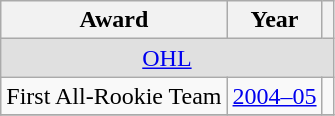<table class="wikitable">
<tr>
<th>Award</th>
<th>Year</th>
<th></th>
</tr>
<tr ALIGN="center" bgcolor="#e0e0e0">
<td colspan="3"><a href='#'>OHL</a></td>
</tr>
<tr>
<td>First All-Rookie Team</td>
<td><a href='#'>2004–05</a></td>
<td></td>
</tr>
<tr>
</tr>
</table>
